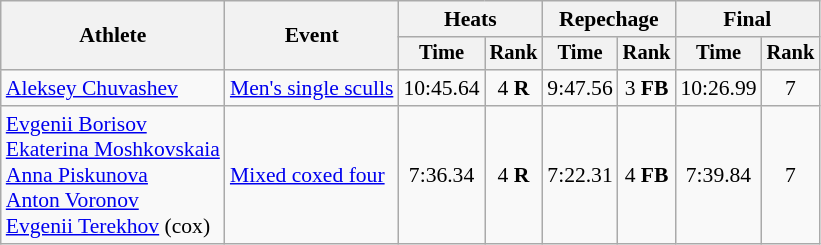<table class="wikitable" style="text-align:center; font-size:90%">
<tr>
<th rowspan=2>Athlete</th>
<th rowspan=2>Event</th>
<th colspan=2>Heats</th>
<th colspan=2>Repechage</th>
<th colspan=2>Final</th>
</tr>
<tr style="font-size:95%">
<th>Time</th>
<th>Rank</th>
<th>Time</th>
<th>Rank</th>
<th>Time</th>
<th>Rank</th>
</tr>
<tr>
<td align=left><a href='#'>Aleksey Chuvashev</a></td>
<td align=left><a href='#'>Men's single sculls</a></td>
<td>10:45.64</td>
<td>4 <strong>R</strong></td>
<td>9:47.56</td>
<td>3 <strong>FB</strong></td>
<td>10:26.99</td>
<td>7</td>
</tr>
<tr>
<td align=left><a href='#'>Evgenii Borisov</a><br><a href='#'>Ekaterina Moshkovskaia</a><br><a href='#'>Anna Piskunova</a><br><a href='#'>Anton Voronov</a><br><a href='#'>Evgenii Terekhov</a> (cox)</td>
<td align=left><a href='#'>Mixed coxed four</a></td>
<td>7:36.34</td>
<td>4 <strong>R</strong></td>
<td>7:22.31</td>
<td>4 <strong>FB</strong></td>
<td>7:39.84</td>
<td>7</td>
</tr>
</table>
